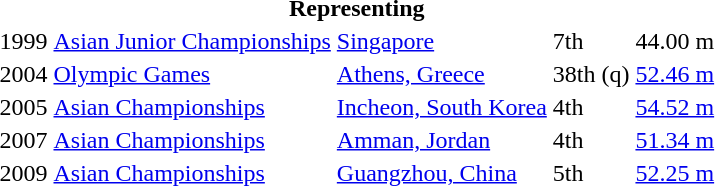<table>
<tr>
<th colspan="5">Representing </th>
</tr>
<tr>
<td>1999</td>
<td><a href='#'>Asian Junior Championships</a></td>
<td><a href='#'>Singapore</a></td>
<td>7th</td>
<td>44.00 m</td>
</tr>
<tr>
<td>2004</td>
<td><a href='#'>Olympic Games</a></td>
<td><a href='#'>Athens, Greece</a></td>
<td>38th (q)</td>
<td><a href='#'>52.46 m</a></td>
</tr>
<tr>
<td>2005</td>
<td><a href='#'>Asian Championships</a></td>
<td><a href='#'>Incheon, South Korea</a></td>
<td>4th</td>
<td><a href='#'>54.52 m</a></td>
</tr>
<tr>
<td>2007</td>
<td><a href='#'>Asian Championships</a></td>
<td><a href='#'>Amman, Jordan</a></td>
<td>4th</td>
<td><a href='#'>51.34 m</a></td>
</tr>
<tr>
<td>2009</td>
<td><a href='#'>Asian Championships</a></td>
<td><a href='#'>Guangzhou, China</a></td>
<td>5th</td>
<td><a href='#'>52.25 m</a></td>
</tr>
</table>
